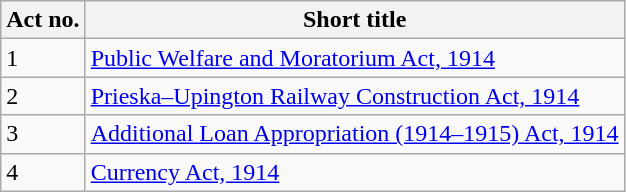<table class="wikitable sortable">
<tr>
<th>Act no.</th>
<th>Short title</th>
</tr>
<tr>
<td>1</td>
<td><a href='#'>Public Welfare and Moratorium Act, 1914</a></td>
</tr>
<tr>
<td>2</td>
<td><a href='#'>Prieska–Upington Railway Construction Act, 1914</a></td>
</tr>
<tr>
<td>3</td>
<td><a href='#'>Additional Loan Appropriation (1914–1915) Act, 1914</a></td>
</tr>
<tr>
<td>4</td>
<td><a href='#'>Currency Act, 1914</a></td>
</tr>
</table>
